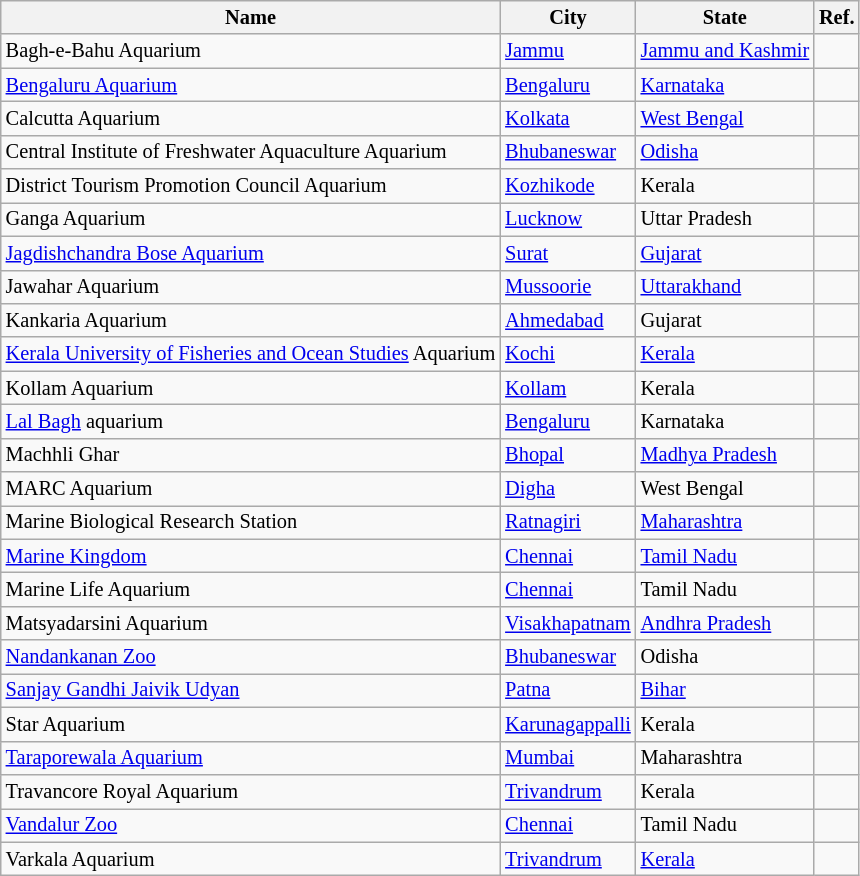<table class="wikitable sortable defaultcenter col1left" style="font-size: 85%">
<tr>
<th>Name</th>
<th>City</th>
<th>State</th>
<th>Ref.</th>
</tr>
<tr>
<td>Bagh-e-Bahu Aquarium</td>
<td><a href='#'>Jammu</a></td>
<td><a href='#'>Jammu and Kashmir</a></td>
<td></td>
</tr>
<tr>
<td><a href='#'>Bengaluru Aquarium</a></td>
<td><a href='#'>Bengaluru</a></td>
<td><a href='#'>Karnataka</a></td>
<td><br></td>
</tr>
<tr>
<td>Calcutta Aquarium</td>
<td><a href='#'>Kolkata</a></td>
<td><a href='#'>West Bengal</a></td>
<td></td>
</tr>
<tr>
<td>Central Institute of Freshwater Aquaculture Aquarium</td>
<td><a href='#'>Bhubaneswar</a></td>
<td><a href='#'>Odisha</a></td>
<td></td>
</tr>
<tr>
<td>District Tourism Promotion Council Aquarium</td>
<td><a href='#'>Kozhikode</a></td>
<td>Kerala</td>
<td></td>
</tr>
<tr>
<td>Ganga Aquarium</td>
<td><a href='#'>Lucknow</a></td>
<td>Uttar Pradesh</td>
<td></td>
</tr>
<tr>
<td><a href='#'>Jagdishchandra Bose Aquarium</a></td>
<td><a href='#'>Surat</a></td>
<td><a href='#'>Gujarat</a></td>
<td></td>
</tr>
<tr>
<td>Jawahar Aquarium</td>
<td><a href='#'>Mussoorie</a></td>
<td><a href='#'>Uttarakhand</a></td>
<td></td>
</tr>
<tr>
<td>Kankaria Aquarium</td>
<td><a href='#'>Ahmedabad</a></td>
<td>Gujarat</td>
<td></td>
</tr>
<tr>
<td><a href='#'>Kerala University of Fisheries and Ocean Studies</a> Aquarium</td>
<td><a href='#'>Kochi</a></td>
<td><a href='#'>Kerala</a></td>
<td></td>
</tr>
<tr>
<td>Kollam Aquarium</td>
<td><a href='#'>Kollam</a></td>
<td>Kerala</td>
<td></td>
</tr>
<tr>
<td><a href='#'>Lal Bagh</a> aquarium</td>
<td><a href='#'>Bengaluru</a></td>
<td>Karnataka</td>
<td></td>
</tr>
<tr>
<td>Machhli Ghar</td>
<td><a href='#'>Bhopal</a></td>
<td><a href='#'>Madhya Pradesh</a></td>
<td></td>
</tr>
<tr>
<td>MARC Aquarium</td>
<td><a href='#'>Digha</a></td>
<td>West Bengal</td>
<td></td>
</tr>
<tr>
<td>Marine Biological Research Station</td>
<td><a href='#'>Ratnagiri</a></td>
<td><a href='#'>Maharashtra</a></td>
<td></td>
</tr>
<tr>
<td><a href='#'>Marine Kingdom</a></td>
<td><a href='#'>Chennai</a></td>
<td><a href='#'>Tamil Nadu</a></td>
<td></td>
</tr>
<tr>
<td>Marine Life Aquarium</td>
<td><a href='#'>Chennai</a></td>
<td>Tamil Nadu</td>
<td></td>
</tr>
<tr>
<td>Matsyadarsini Aquarium</td>
<td><a href='#'>Visakhapatnam</a></td>
<td><a href='#'>Andhra Pradesh</a></td>
<td></td>
</tr>
<tr>
<td><a href='#'>Nandankanan Zoo</a></td>
<td><a href='#'>Bhubaneswar</a></td>
<td>Odisha</td>
<td></td>
</tr>
<tr>
<td><a href='#'>Sanjay Gandhi Jaivik Udyan</a></td>
<td><a href='#'>Patna</a></td>
<td><a href='#'>Bihar</a></td>
<td></td>
</tr>
<tr>
<td>Star Aquarium</td>
<td><a href='#'>Karunagappalli</a></td>
<td>Kerala</td>
<td></td>
</tr>
<tr>
<td><a href='#'>Taraporewala Aquarium</a></td>
<td><a href='#'>Mumbai</a></td>
<td>Maharashtra</td>
<td></td>
</tr>
<tr>
<td>Travancore Royal Aquarium</td>
<td><a href='#'>Trivandrum</a></td>
<td>Kerala</td>
<td></td>
</tr>
<tr>
<td><a href='#'>Vandalur Zoo</a></td>
<td><a href='#'>Chennai</a></td>
<td>Tamil Nadu</td>
<td></td>
</tr>
<tr>
<td>Varkala Aquarium</td>
<td><a href='#'>Trivandrum</a></td>
<td><a href='#'>Kerala</a></td>
<td></td>
</tr>
</table>
